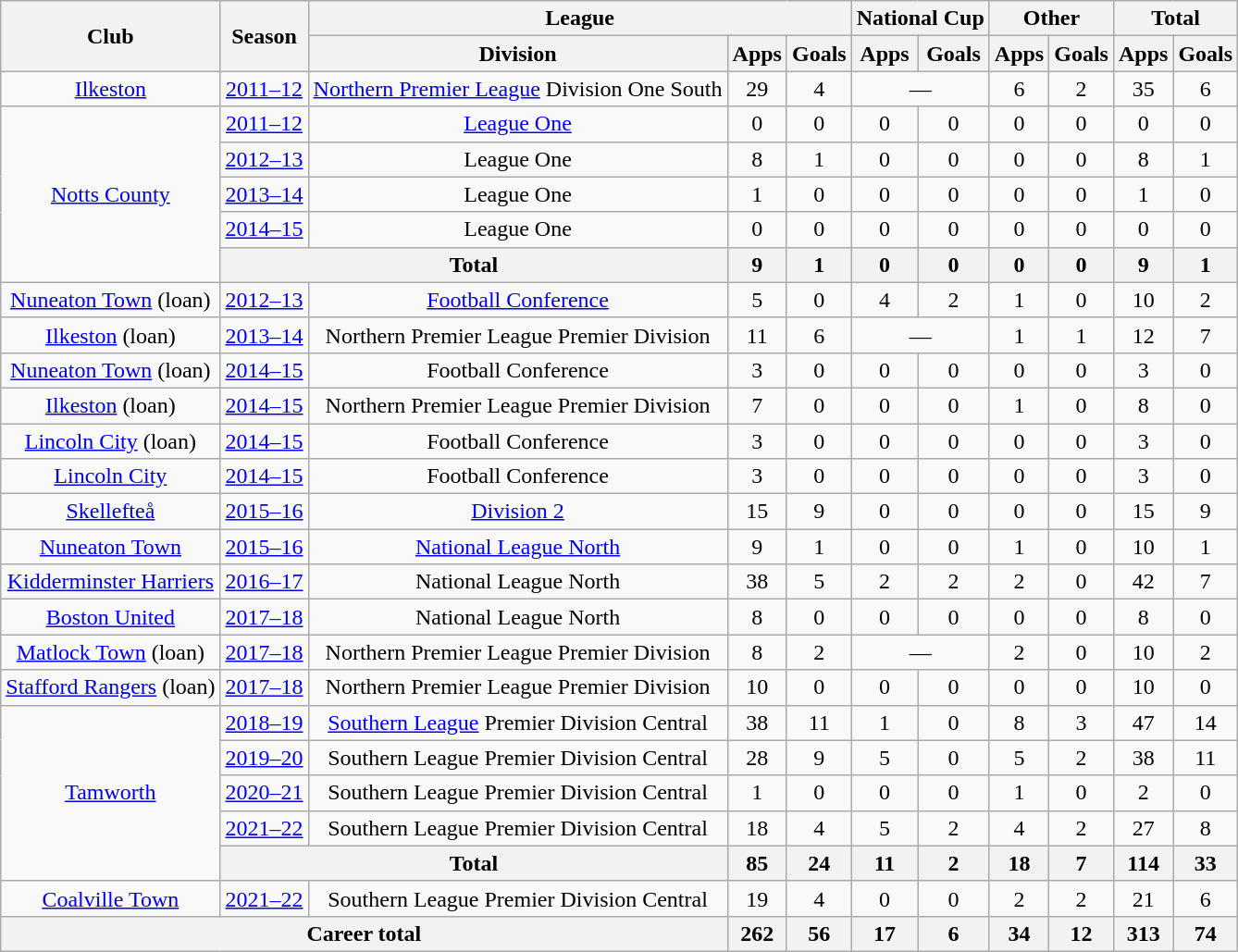<table class="wikitable" style="text-align:center">
<tr>
<th rowspan="2">Club</th>
<th rowspan="2">Season</th>
<th colspan="3">League</th>
<th colspan="2">National Cup</th>
<th colspan="2">Other</th>
<th colspan="2">Total</th>
</tr>
<tr>
<th>Division</th>
<th>Apps</th>
<th>Goals</th>
<th>Apps</th>
<th>Goals</th>
<th>Apps</th>
<th>Goals</th>
<th>Apps</th>
<th>Goals</th>
</tr>
<tr>
<td><a href='#'>Ilkeston</a></td>
<td><a href='#'>2011–12</a></td>
<td><a href='#'>Northern Premier League</a> Division One South</td>
<td>29</td>
<td>4</td>
<td colspan="2">—</td>
<td>6</td>
<td>2</td>
<td>35</td>
<td>6</td>
</tr>
<tr>
<td rowspan="5"><a href='#'>Notts County</a></td>
<td><a href='#'>2011–12</a></td>
<td><a href='#'>League One</a></td>
<td>0</td>
<td>0</td>
<td>0</td>
<td>0</td>
<td>0</td>
<td>0</td>
<td>0</td>
<td>0</td>
</tr>
<tr>
<td><a href='#'>2012–13</a></td>
<td>League One</td>
<td>8</td>
<td>1</td>
<td>0</td>
<td>0</td>
<td>0</td>
<td>0</td>
<td>8</td>
<td>1</td>
</tr>
<tr>
<td><a href='#'>2013–14</a></td>
<td>League One</td>
<td>1</td>
<td>0</td>
<td>0</td>
<td>0</td>
<td>0</td>
<td>0</td>
<td>1</td>
<td>0</td>
</tr>
<tr>
<td><a href='#'>2014–15</a></td>
<td>League One</td>
<td>0</td>
<td>0</td>
<td>0</td>
<td>0</td>
<td>0</td>
<td>0</td>
<td>0</td>
<td>0</td>
</tr>
<tr>
<th colspan="2">Total</th>
<th>9</th>
<th>1</th>
<th>0</th>
<th>0</th>
<th>0</th>
<th>0</th>
<th>9</th>
<th>1</th>
</tr>
<tr>
<td><a href='#'>Nuneaton Town</a> (loan)</td>
<td><a href='#'>2012–13</a></td>
<td><a href='#'>Football Conference</a></td>
<td>5</td>
<td>0</td>
<td>4</td>
<td>2</td>
<td>1</td>
<td>0</td>
<td>10</td>
<td>2</td>
</tr>
<tr>
<td><a href='#'>Ilkeston</a> (loan)</td>
<td><a href='#'>2013–14</a></td>
<td>Northern Premier League Premier Division</td>
<td>11</td>
<td>6</td>
<td colspan="2">—</td>
<td>1</td>
<td>1</td>
<td>12</td>
<td>7</td>
</tr>
<tr>
<td><a href='#'>Nuneaton Town</a> (loan)</td>
<td><a href='#'>2014–15</a></td>
<td>Football Conference</td>
<td>3</td>
<td>0</td>
<td>0</td>
<td>0</td>
<td>0</td>
<td>0</td>
<td>3</td>
<td>0</td>
</tr>
<tr>
<td><a href='#'>Ilkeston</a> (loan)</td>
<td><a href='#'>2014–15</a></td>
<td>Northern Premier League Premier Division</td>
<td>7</td>
<td>0</td>
<td>0</td>
<td>0</td>
<td>1</td>
<td>0</td>
<td>8</td>
<td>0</td>
</tr>
<tr>
<td><a href='#'>Lincoln City</a> (loan)</td>
<td><a href='#'>2014–15</a></td>
<td>Football Conference</td>
<td>3</td>
<td>0</td>
<td>0</td>
<td>0</td>
<td>0</td>
<td>0</td>
<td>3</td>
<td>0</td>
</tr>
<tr>
<td><a href='#'>Lincoln City</a></td>
<td><a href='#'>2014–15</a></td>
<td>Football Conference</td>
<td>3</td>
<td>0</td>
<td>0</td>
<td>0</td>
<td>0</td>
<td>0</td>
<td>3</td>
<td>0</td>
</tr>
<tr>
<td><a href='#'>Skellefteå</a></td>
<td><a href='#'>2015–16</a></td>
<td><a href='#'>Division 2</a></td>
<td>15</td>
<td>9</td>
<td>0</td>
<td>0</td>
<td>0</td>
<td>0</td>
<td>15</td>
<td>9</td>
</tr>
<tr>
<td><a href='#'>Nuneaton Town</a></td>
<td><a href='#'>2015–16</a></td>
<td><a href='#'>National League North</a></td>
<td>9</td>
<td>1</td>
<td>0</td>
<td>0</td>
<td>1</td>
<td>0</td>
<td>10</td>
<td>1</td>
</tr>
<tr>
<td><a href='#'>Kidderminster Harriers</a></td>
<td><a href='#'>2016–17</a></td>
<td>National League North</td>
<td>38</td>
<td>5</td>
<td>2</td>
<td>2</td>
<td>2</td>
<td>0</td>
<td>42</td>
<td>7</td>
</tr>
<tr>
<td><a href='#'>Boston United</a></td>
<td><a href='#'>2017–18</a></td>
<td>National League North</td>
<td>8</td>
<td>0</td>
<td>0</td>
<td>0</td>
<td>0</td>
<td>0</td>
<td>8</td>
<td>0</td>
</tr>
<tr>
<td><a href='#'>Matlock Town</a> (loan)</td>
<td><a href='#'>2017–18</a></td>
<td>Northern Premier League Premier Division</td>
<td>8</td>
<td>2</td>
<td colspan="2">—</td>
<td>2</td>
<td>0</td>
<td>10</td>
<td>2</td>
</tr>
<tr>
<td><a href='#'>Stafford Rangers</a> (loan)</td>
<td><a href='#'>2017–18</a></td>
<td>Northern Premier League Premier Division</td>
<td>10</td>
<td>0</td>
<td>0</td>
<td>0</td>
<td>0</td>
<td>0</td>
<td>10</td>
<td>0</td>
</tr>
<tr>
<td rowspan="5"><a href='#'>Tamworth</a></td>
<td><a href='#'>2018–19</a></td>
<td><a href='#'>Southern League</a> Premier Division Central</td>
<td>38</td>
<td>11</td>
<td>1</td>
<td>0</td>
<td>8</td>
<td>3</td>
<td>47</td>
<td>14</td>
</tr>
<tr>
<td><a href='#'>2019–20</a></td>
<td>Southern League Premier Division Central</td>
<td>28</td>
<td>9</td>
<td>5</td>
<td>0</td>
<td>5</td>
<td>2</td>
<td>38</td>
<td>11</td>
</tr>
<tr>
<td><a href='#'>2020–21</a></td>
<td>Southern League Premier Division Central</td>
<td>1</td>
<td>0</td>
<td>0</td>
<td>0</td>
<td>1</td>
<td>0</td>
<td>2</td>
<td>0</td>
</tr>
<tr>
<td><a href='#'>2021–22</a></td>
<td>Southern League Premier Division Central</td>
<td>18</td>
<td>4</td>
<td>5</td>
<td>2</td>
<td>4</td>
<td>2</td>
<td>27</td>
<td>8</td>
</tr>
<tr>
<th colspan="2">Total</th>
<th>85</th>
<th>24</th>
<th>11</th>
<th>2</th>
<th>18</th>
<th>7</th>
<th>114</th>
<th>33</th>
</tr>
<tr>
<td><a href='#'>Coalville Town</a></td>
<td><a href='#'>2021–22</a></td>
<td>Southern League Premier Division Central</td>
<td>19</td>
<td>4</td>
<td>0</td>
<td>0</td>
<td>2</td>
<td>2</td>
<td>21</td>
<td>6</td>
</tr>
<tr>
<th colspan="3">Career total</th>
<th>262</th>
<th>56</th>
<th>17</th>
<th>6</th>
<th>34</th>
<th>12</th>
<th>313</th>
<th>74</th>
</tr>
</table>
